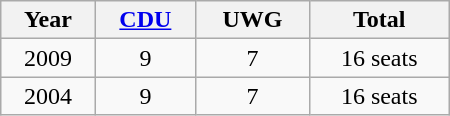<table class="wikitable" width="300">
<tr>
<th>Year</th>
<th><a href='#'>CDU</a></th>
<th>UWG</th>
<th>Total</th>
</tr>
<tr align="center">
<td>2009</td>
<td>9</td>
<td>7</td>
<td>16 seats</td>
</tr>
<tr align="center">
<td>2004</td>
<td>9</td>
<td>7</td>
<td>16 seats</td>
</tr>
</table>
